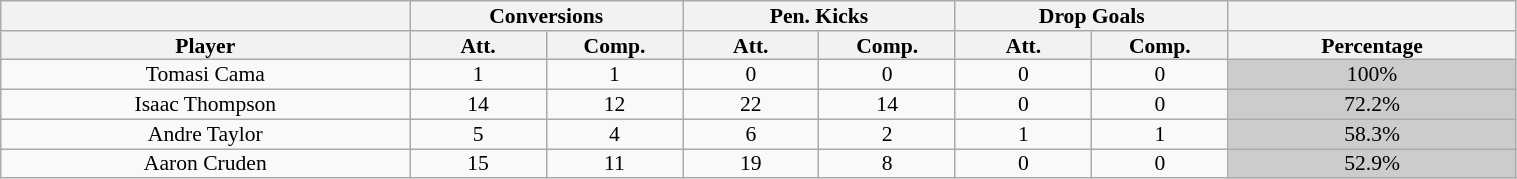<table class="wikitable" style="text-align:center; line-height: 90%; font-size:90%;" width=80%>
<tr>
<th></th>
<th colspan=2>Conversions</th>
<th colspan=2>Pen. Kicks</th>
<th colspan=2>Drop Goals</th>
<th></th>
</tr>
<tr>
<th width=27%>Player</th>
<th width=9%>Att.</th>
<th width=9%>Comp.</th>
<th width=9%>Att.</th>
<th width=9%>Comp.</th>
<th width=9%>Att.</th>
<th width=9%>Comp.</th>
<th width=19%>Percentage</th>
</tr>
<tr>
<td>Tomasi Cama</td>
<td>1</td>
<td>1</td>
<td>0</td>
<td>0</td>
<td>0</td>
<td>0</td>
<td bgcolor=#cccccc>100%</td>
</tr>
<tr>
<td>Isaac Thompson</td>
<td>14</td>
<td>12</td>
<td>22</td>
<td>14</td>
<td>0</td>
<td>0</td>
<td bgcolor=#cccccc>72.2%</td>
</tr>
<tr>
<td>Andre Taylor</td>
<td>5</td>
<td>4</td>
<td>6</td>
<td>2</td>
<td>1</td>
<td>1</td>
<td bgcolor=#cccccc>58.3%</td>
</tr>
<tr>
<td>Aaron Cruden</td>
<td>15</td>
<td>11</td>
<td>19</td>
<td>8</td>
<td>0</td>
<td>0</td>
<td bgcolor=#cccccc>52.9%</td>
</tr>
</table>
